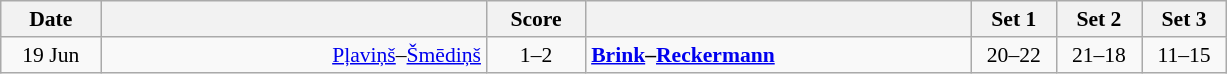<table class="wikitable" style="text-align: center; font-size:90% ">
<tr>
<th width="60">Date</th>
<th align="right" width="250"></th>
<th width="60">Score</th>
<th align="left" width="250"></th>
<th width="50">Set 1</th>
<th width="50">Set 2</th>
<th width="50">Set 3</th>
</tr>
<tr>
<td>19 Jun</td>
<td align=right><a href='#'>Pļaviņš</a>–<a href='#'>Šmēdiņš</a> </td>
<td align=center>1–2</td>
<td align=left><strong> <a href='#'>Brink</a>–<a href='#'>Reckermann</a> </strong></td>
<td>20–22</td>
<td>21–18</td>
<td>11–15</td>
</tr>
</table>
